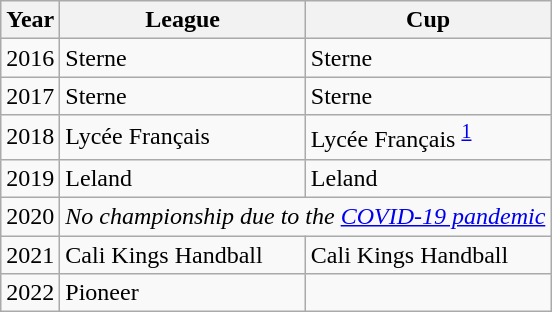<table class="wikitable">
<tr>
<th>Year</th>
<th>League</th>
<th>Cup</th>
</tr>
<tr>
<td>2016</td>
<td>Sterne</td>
<td>Sterne</td>
</tr>
<tr>
<td>2017</td>
<td>Sterne</td>
<td>Sterne</td>
</tr>
<tr>
<td>2018</td>
<td>Lycée Français</td>
<td>Lycée Français <sup><a href='#'>1</a></sup></td>
</tr>
<tr>
<td>2019</td>
<td>Leland</td>
<td>Leland</td>
</tr>
<tr>
<td>2020</td>
<td colspan="2"><em>No championship due to the <a href='#'>COVID-19 pandemic</a></em></td>
</tr>
<tr>
<td>2021</td>
<td>Cali Kings Handball</td>
<td>Cali Kings Handball</td>
</tr>
<tr>
<td>2022</td>
<td>Pioneer</td>
<td></td>
</tr>
</table>
